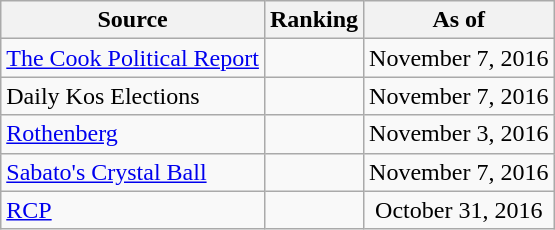<table class="wikitable" style="text-align:center">
<tr>
<th>Source</th>
<th>Ranking</th>
<th>As of</th>
</tr>
<tr>
<td align=left><a href='#'>The Cook Political Report</a></td>
<td></td>
<td>November 7, 2016</td>
</tr>
<tr>
<td align=left>Daily Kos Elections</td>
<td></td>
<td>November 7, 2016</td>
</tr>
<tr>
<td align=left><a href='#'>Rothenberg</a></td>
<td></td>
<td>November 3, 2016</td>
</tr>
<tr>
<td align=left><a href='#'>Sabato's Crystal Ball</a></td>
<td></td>
<td>November 7, 2016</td>
</tr>
<tr>
<td align="left"><a href='#'>RCP</a></td>
<td></td>
<td>October 31, 2016</td>
</tr>
</table>
